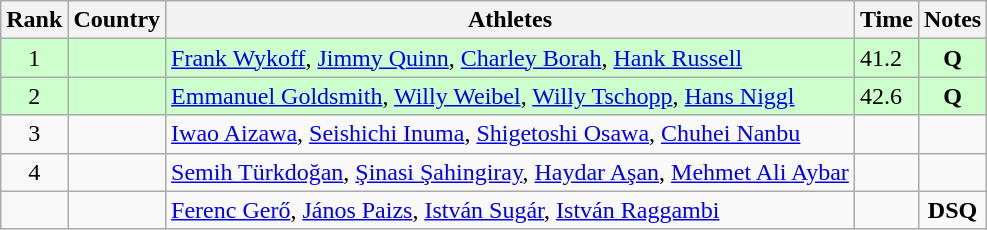<table class="wikitable sortable" style="text-align:center">
<tr>
<th>Rank</th>
<th>Country</th>
<th>Athletes</th>
<th>Time</th>
<th>Notes</th>
</tr>
<tr bgcolor=ccffcc>
<td>1</td>
<td align=left></td>
<td align=left><a href='#'>Frank Wykoff</a>, <a href='#'>Jimmy Quinn</a>, <a href='#'>Charley Borah</a>, <a href='#'>Hank Russell</a></td>
<td align=left>41.2</td>
<td><strong>Q</strong></td>
</tr>
<tr bgcolor=ccffcc>
<td>2</td>
<td align=left></td>
<td align=left><a href='#'>Emmanuel Goldsmith</a>, <a href='#'>Willy Weibel</a>, <a href='#'>Willy Tschopp</a>, <a href='#'>Hans Niggl</a></td>
<td align=left>42.6</td>
<td><strong>Q</strong></td>
</tr>
<tr>
<td>3</td>
<td align=left></td>
<td align=left><a href='#'>Iwao Aizawa</a>, <a href='#'>Seishichi Inuma</a>, <a href='#'>Shigetoshi Osawa</a>, <a href='#'>Chuhei Nanbu</a></td>
<td align=left></td>
<td></td>
</tr>
<tr>
<td>4</td>
<td align=left></td>
<td align=left><a href='#'>Semih Türkdoğan</a>, <a href='#'>Şinasi Şahingiray</a>, <a href='#'>Haydar Aşan</a>, <a href='#'>Mehmet Ali Aybar</a></td>
<td align=left></td>
<td></td>
</tr>
<tr>
<td></td>
<td align=left></td>
<td align=left><a href='#'>Ferenc Gerő</a>, <a href='#'>János Paizs</a>, <a href='#'>István Sugár</a>, <a href='#'>István Raggambi</a></td>
<td align=left></td>
<td><strong>DSQ</strong></td>
</tr>
</table>
